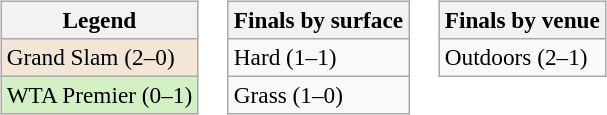<table>
<tr>
<td valign=top><br><table class=wikitable style=font-size:97%>
<tr>
<th>Legend</th>
</tr>
<tr bgcolor=#f3e6d7>
<td>Grand Slam (2–0)</td>
</tr>
<tr bgcolor=#d4f1c5>
<td>WTA Premier (0–1)</td>
</tr>
</table>
</td>
<td valign=top><br><table class=wikitable style=font-size:97%>
<tr>
<th>Finals by surface</th>
</tr>
<tr>
<td>Hard (1–1)</td>
</tr>
<tr>
<td>Grass (1–0)</td>
</tr>
</table>
</td>
<td valign=top><br><table class=wikitable style=font-size:97%>
<tr>
<th>Finals by venue</th>
</tr>
<tr>
<td>Outdoors (2–1)</td>
</tr>
</table>
</td>
</tr>
</table>
